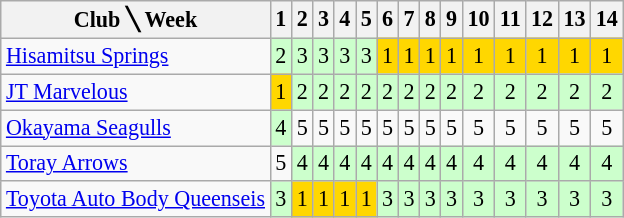<table style="font-size: 92%; text-align: center" class="wikitable sortable">
<tr>
<th>Club ╲ Week</th>
<th>1</th>
<th>2</th>
<th>3</th>
<th>4</th>
<th>5</th>
<th>6</th>
<th>7</th>
<th>8</th>
<th>9</th>
<th>10</th>
<th>11</th>
<th>12</th>
<th>13</th>
<th>14</th>
</tr>
<tr>
<td align=left><a href='#'>Hisamitsu Springs</a></td>
<td style="background:#ccffcc;">2</td>
<td style="background:#ccffcc;">3</td>
<td style="background:#ccffcc;">3</td>
<td style="background:#ccffcc;">3</td>
<td style="background:#ccffcc;">3</td>
<td style="background:#FFD700;">1</td>
<td style="background:#FFD700;">1</td>
<td style="background:#FFD700;">1</td>
<td style="background:#FFD700;">1</td>
<td style="background:#FFD700;">1</td>
<td style="background:#FFD700;">1</td>
<td style="background:#FFD700;">1</td>
<td style="background:#FFD700;">1</td>
<td style="background:#FFD700;">1</td>
</tr>
<tr>
<td align=left><a href='#'>JT Marvelous</a></td>
<td style="background:#FFD700;">1</td>
<td style="background:#ccffcc;">2</td>
<td style="background:#ccffcc;">2</td>
<td style="background:#ccffcc;">2</td>
<td style="background:#ccffcc;">2</td>
<td style="background:#ccffcc;">2</td>
<td style="background:#ccffcc;">2</td>
<td style="background:#ccffcc;">2</td>
<td style="background:#ccffcc;">2</td>
<td style="background:#ccffcc;">2</td>
<td style="background:#ccffcc;">2</td>
<td style="background:#ccffcc;">2</td>
<td style="background:#ccffcc;">2</td>
<td style="background:#ccffcc;">2</td>
</tr>
<tr>
<td align=left><a href='#'>Okayama Seagulls</a></td>
<td style="background:#ccffcc;">4</td>
<td>5</td>
<td>5</td>
<td>5</td>
<td>5</td>
<td>5</td>
<td>5</td>
<td>5</td>
<td>5</td>
<td>5</td>
<td>5</td>
<td>5</td>
<td>5</td>
<td>5</td>
</tr>
<tr>
<td align=left><a href='#'>Toray Arrows</a></td>
<td>5</td>
<td style="background:#ccffcc;">4</td>
<td style="background:#ccffcc;">4</td>
<td style="background:#ccffcc;">4</td>
<td style="background:#ccffcc;">4</td>
<td style="background:#ccffcc;">4</td>
<td style="background:#ccffcc;">4</td>
<td style="background:#ccffcc;">4</td>
<td style="background:#ccffcc;">4</td>
<td style="background:#ccffcc;">4</td>
<td style="background:#ccffcc;">4</td>
<td style="background:#ccffcc;">4</td>
<td style="background:#ccffcc;">4</td>
<td style="background:#ccffcc;">4</td>
</tr>
<tr>
<td align=left><a href='#'>Toyota Auto Body Queenseis</a></td>
<td style="background:#ccffcc;">3</td>
<td style="background:#FFD700;">1</td>
<td style="background:#FFD700;">1</td>
<td style="background:#FFD700;">1</td>
<td style="background:#FFD700;">1</td>
<td style="background:#ccffcc;">3</td>
<td style="background:#ccffcc;">3</td>
<td style="background:#ccffcc;">3</td>
<td style="background:#ccffcc;">3</td>
<td style="background:#ccffcc;">3</td>
<td style="background:#ccffcc;">3</td>
<td style="background:#ccffcc;">3</td>
<td style="background:#ccffcc;">3</td>
<td style="background:#ccffcc;">3</td>
</tr>
</table>
